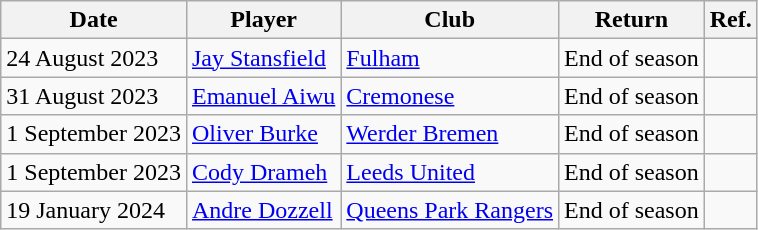<table class="wikitable">
<tr>
<th>Date</th>
<th>Player</th>
<th>Club</th>
<th>Return</th>
<th>Ref.</th>
</tr>
<tr>
<td>24 August 2023</td>
<td><a href='#'>Jay Stansfield</a></td>
<td><a href='#'>Fulham</a></td>
<td>End of season</td>
<td style="text-align:center;"></td>
</tr>
<tr>
<td>31 August 2023</td>
<td><a href='#'>Emanuel Aiwu</a></td>
<td><a href='#'>Cremonese</a></td>
<td>End of season</td>
<td style="text-align:center;"></td>
</tr>
<tr>
<td>1 September 2023</td>
<td><a href='#'>Oliver Burke</a></td>
<td><a href='#'>Werder Bremen</a></td>
<td>End of season</td>
<td style="text-align:center;"></td>
</tr>
<tr>
<td>1 September 2023</td>
<td><a href='#'>Cody Drameh</a></td>
<td><a href='#'>Leeds United</a></td>
<td>End of season</td>
<td style="text-align:center;"></td>
</tr>
<tr>
<td>19 January 2024</td>
<td><a href='#'>Andre Dozzell</a></td>
<td><a href='#'>Queens Park Rangers</a></td>
<td>End of season</td>
<td style="text-align:center;"></td>
</tr>
</table>
